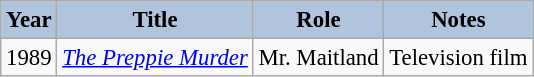<table class="wikitable" style="font-size:95%;">
<tr>
<th style="background:#B0C4DE;">Year</th>
<th style="background:#B0C4DE;">Title</th>
<th style="background:#B0C4DE;">Role</th>
<th style="background:#B0C4DE;">Notes</th>
</tr>
<tr>
<td>1989</td>
<td><em><a href='#'>The Preppie Murder</a></em></td>
<td>Mr. Maitland</td>
<td>Television film</td>
</tr>
</table>
